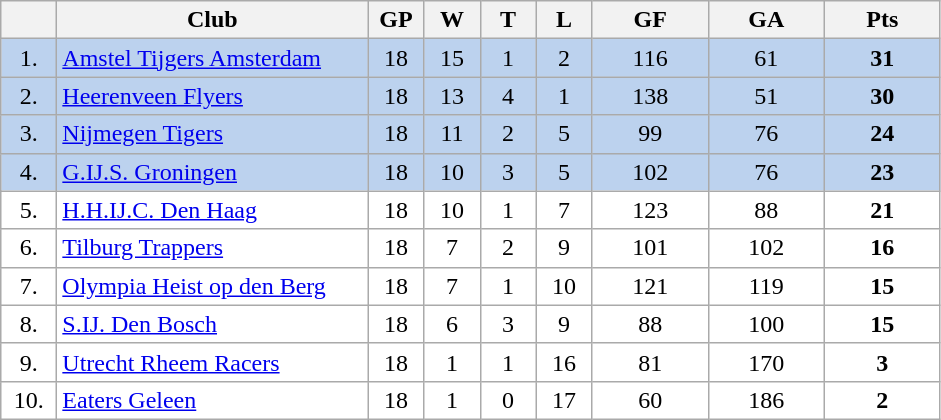<table class="wikitable">
<tr>
<th width="30"></th>
<th width="200">Club</th>
<th width="30">GP</th>
<th width="30">W</th>
<th width="30">T</th>
<th width="30">L</th>
<th width="70">GF</th>
<th width="70">GA</th>
<th width="70">Pts</th>
</tr>
<tr bgcolor="#BCD2EE" align="center">
<td>1.</td>
<td align="left"><a href='#'>Amstel Tijgers Amsterdam</a></td>
<td>18</td>
<td>15</td>
<td>1</td>
<td>2</td>
<td>116</td>
<td>61</td>
<td><strong>31</strong></td>
</tr>
<tr bgcolor="#BCD2EE" align="center">
<td>2.</td>
<td align="left"><a href='#'>Heerenveen Flyers</a></td>
<td>18</td>
<td>13</td>
<td>4</td>
<td>1</td>
<td>138</td>
<td>51</td>
<td><strong>30</strong></td>
</tr>
<tr bgcolor="#BCD2EE" align="center">
<td>3.</td>
<td align="left"><a href='#'>Nijmegen Tigers</a></td>
<td>18</td>
<td>11</td>
<td>2</td>
<td>5</td>
<td>99</td>
<td>76</td>
<td><strong>24</strong></td>
</tr>
<tr bgcolor="#BCD2EE" align="center">
<td>4.</td>
<td align="left"><a href='#'>G.IJ.S. Groningen</a></td>
<td>18</td>
<td>10</td>
<td>3</td>
<td>5</td>
<td>102</td>
<td>76</td>
<td><strong>23</strong></td>
</tr>
<tr bgcolor="#FFFFFF" align="center">
<td>5.</td>
<td align="left"><a href='#'>H.H.IJ.C. Den Haag</a></td>
<td>18</td>
<td>10</td>
<td>1</td>
<td>7</td>
<td>123</td>
<td>88</td>
<td><strong>21</strong></td>
</tr>
<tr bgcolor="#FFFFFF" align="center">
<td>6.</td>
<td align="left"><a href='#'>Tilburg Trappers</a></td>
<td>18</td>
<td>7</td>
<td>2</td>
<td>9</td>
<td>101</td>
<td>102</td>
<td><strong>16</strong></td>
</tr>
<tr bgcolor="#FFFFFF" align="center">
<td>7.</td>
<td align="left"><a href='#'>Olympia Heist op den Berg</a></td>
<td>18</td>
<td>7</td>
<td>1</td>
<td>10</td>
<td>121</td>
<td>119</td>
<td><strong>15</strong></td>
</tr>
<tr bgcolor="#FFFFFF" align="center">
<td>8.</td>
<td align="left"><a href='#'>S.IJ. Den Bosch</a></td>
<td>18</td>
<td>6</td>
<td>3</td>
<td>9</td>
<td>88</td>
<td>100</td>
<td><strong>15</strong></td>
</tr>
<tr bgcolor="#FFFFFF" align="center">
<td>9.</td>
<td align="left"><a href='#'>Utrecht Rheem Racers</a></td>
<td>18</td>
<td>1</td>
<td>1</td>
<td>16</td>
<td>81</td>
<td>170</td>
<td><strong>3</strong></td>
</tr>
<tr bgcolor="#FFFFFF" align="center">
<td>10.</td>
<td align="left"><a href='#'>Eaters Geleen</a></td>
<td>18</td>
<td>1</td>
<td>0</td>
<td>17</td>
<td>60</td>
<td>186</td>
<td><strong>2</strong></td>
</tr>
</table>
